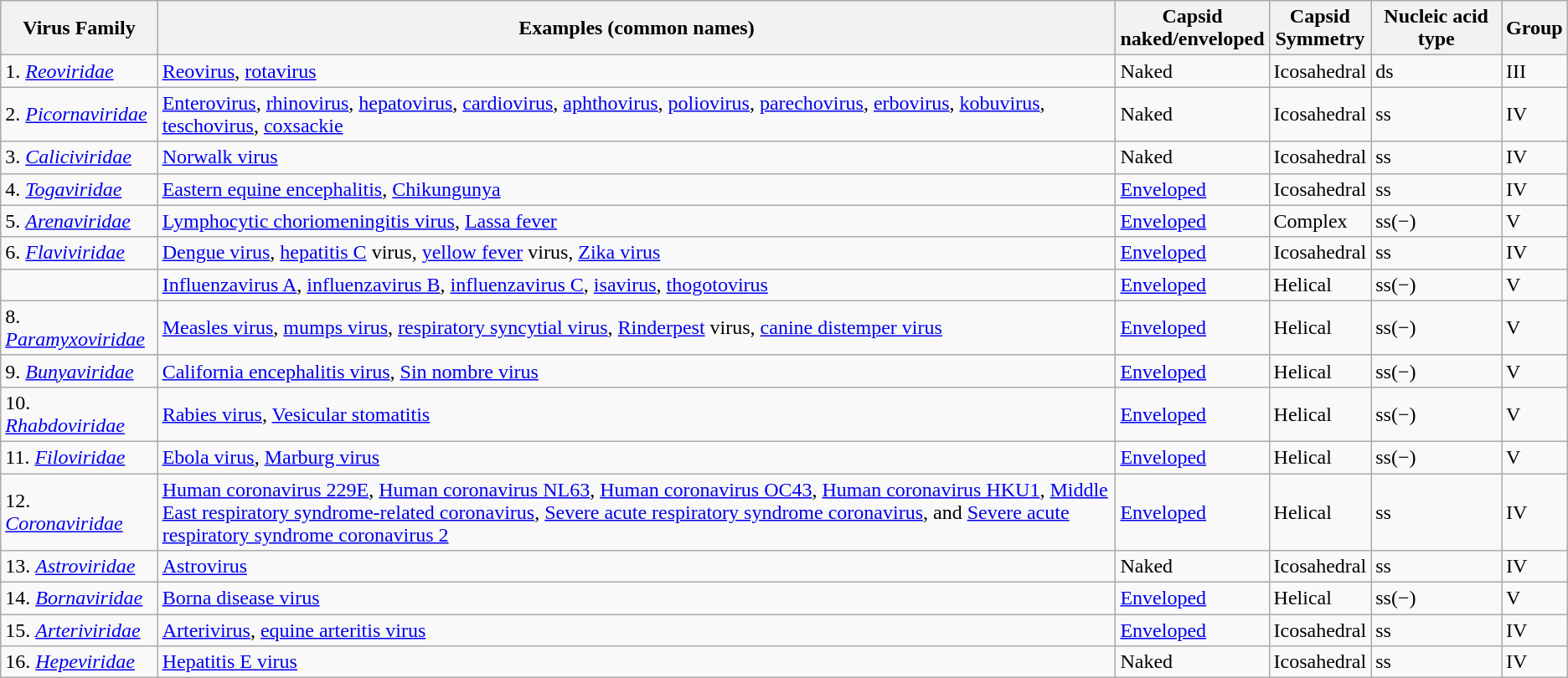<table class="wikitable">
<tr>
<th>Virus Family</th>
<th>Examples (common names)</th>
<th>Capsid<br> naked/enveloped</th>
<th>Capsid<br> Symmetry</th>
<th>Nucleic acid type</th>
<th>Group</th>
</tr>
<tr>
<td>1. <em><a href='#'>Reoviridae</a></em></td>
<td><a href='#'>Reovirus</a>, <a href='#'>rotavirus</a></td>
<td>Naked</td>
<td>Icosahedral</td>
<td>ds</td>
<td>III</td>
</tr>
<tr>
<td>2. <em><a href='#'>Picornaviridae</a></em></td>
<td><a href='#'>Enterovirus</a>, <a href='#'>rhinovirus</a>, <a href='#'>hepatovirus</a>, <a href='#'>cardiovirus</a>, <a href='#'>aphthovirus</a>, <a href='#'>poliovirus</a>, <a href='#'>parechovirus</a>, <a href='#'>erbovirus</a>, <a href='#'>kobuvirus</a>, <a href='#'>teschovirus</a>, <a href='#'>coxsackie</a></td>
<td>Naked</td>
<td>Icosahedral</td>
<td>ss</td>
<td>IV</td>
</tr>
<tr>
<td>3. <em><a href='#'>Caliciviridae</a></em></td>
<td><a href='#'>Norwalk virus</a></td>
<td>Naked</td>
<td>Icosahedral</td>
<td>ss</td>
<td>IV</td>
</tr>
<tr>
<td>4. <em><a href='#'>Togaviridae</a></em></td>
<td><a href='#'>Eastern equine encephalitis</a>, <a href='#'>Chikungunya</a></td>
<td><a href='#'>Enveloped</a></td>
<td>Icosahedral</td>
<td>ss</td>
<td>IV</td>
</tr>
<tr>
<td>5. <em><a href='#'>Arenaviridae</a></em></td>
<td><a href='#'>Lymphocytic choriomeningitis virus</a>, <a href='#'>Lassa fever</a></td>
<td><a href='#'>Enveloped</a></td>
<td>Complex</td>
<td>ss(−)</td>
<td>V</td>
</tr>
<tr>
<td>6. <em><a href='#'>Flaviviridae</a></em></td>
<td><a href='#'>Dengue virus</a>, <a href='#'>hepatitis C</a> virus, <a href='#'>yellow fever</a> virus, <a href='#'>Zika virus</a></td>
<td><a href='#'>Enveloped</a></td>
<td>Icosahedral</td>
<td>ss</td>
<td>IV</td>
</tr>
<tr>
<td></td>
<td><a href='#'>Influenzavirus A</a>, <a href='#'>influenzavirus B</a>, <a href='#'>influenzavirus C</a>, <a href='#'>isavirus</a>, <a href='#'>thogotovirus</a></td>
<td><a href='#'>Enveloped</a></td>
<td>Helical</td>
<td>ss(−)</td>
<td>V</td>
</tr>
<tr>
<td>8. <em><a href='#'>Paramyxoviridae</a></em></td>
<td><a href='#'>Measles virus</a>, <a href='#'>mumps virus</a>, <a href='#'>respiratory syncytial virus</a>, <a href='#'>Rinderpest</a> virus, <a href='#'>canine distemper virus</a></td>
<td><a href='#'>Enveloped</a></td>
<td>Helical</td>
<td>ss(−)</td>
<td>V</td>
</tr>
<tr>
<td>9. <em><a href='#'>Bunyaviridae</a></em></td>
<td><a href='#'>California encephalitis virus</a>, <a href='#'>Sin nombre virus</a></td>
<td><a href='#'>Enveloped</a></td>
<td>Helical</td>
<td>ss(−)</td>
<td>V</td>
</tr>
<tr>
<td>10. <em><a href='#'>Rhabdoviridae</a></em></td>
<td><a href='#'>Rabies virus</a>, <a href='#'>Vesicular stomatitis</a></td>
<td><a href='#'>Enveloped</a></td>
<td>Helical</td>
<td>ss(−)</td>
<td>V</td>
</tr>
<tr>
<td>11. <em><a href='#'>Filoviridae</a></em></td>
<td><a href='#'>Ebola virus</a>, <a href='#'>Marburg virus</a></td>
<td><a href='#'>Enveloped</a></td>
<td>Helical</td>
<td>ss(−)</td>
<td>V</td>
</tr>
<tr>
<td>12. <em><a href='#'>Coronaviridae</a></em></td>
<td><a href='#'>Human coronavirus 229E</a>, <a href='#'>Human coronavirus NL63</a>, <a href='#'>Human coronavirus OC43</a>, <a href='#'>Human coronavirus HKU1</a>, <a href='#'>Middle East respiratory syndrome-related coronavirus</a>, <a href='#'>Severe acute respiratory syndrome coronavirus</a>, and <a href='#'>Severe acute respiratory syndrome coronavirus 2</a></td>
<td><a href='#'>Enveloped</a></td>
<td>Helical</td>
<td>ss</td>
<td>IV</td>
</tr>
<tr>
<td>13. <em><a href='#'>Astroviridae</a></em></td>
<td><a href='#'>Astrovirus</a></td>
<td>Naked</td>
<td>Icosahedral</td>
<td>ss</td>
<td>IV</td>
</tr>
<tr>
<td>14. <em><a href='#'>Bornaviridae</a></em></td>
<td><a href='#'>Borna disease virus</a></td>
<td><a href='#'>Enveloped</a></td>
<td>Helical</td>
<td>ss(−)</td>
<td>V</td>
</tr>
<tr>
<td>15. <em><a href='#'>Arteriviridae</a></em></td>
<td><a href='#'>Arterivirus</a>, <a href='#'>equine arteritis virus</a></td>
<td><a href='#'>Enveloped</a></td>
<td>Icosahedral</td>
<td>ss</td>
<td>IV</td>
</tr>
<tr>
<td>16. <em><a href='#'>Hepeviridae</a></em></td>
<td><a href='#'>Hepatitis E virus</a></td>
<td>Naked</td>
<td>Icosahedral</td>
<td>ss</td>
<td>IV</td>
</tr>
</table>
